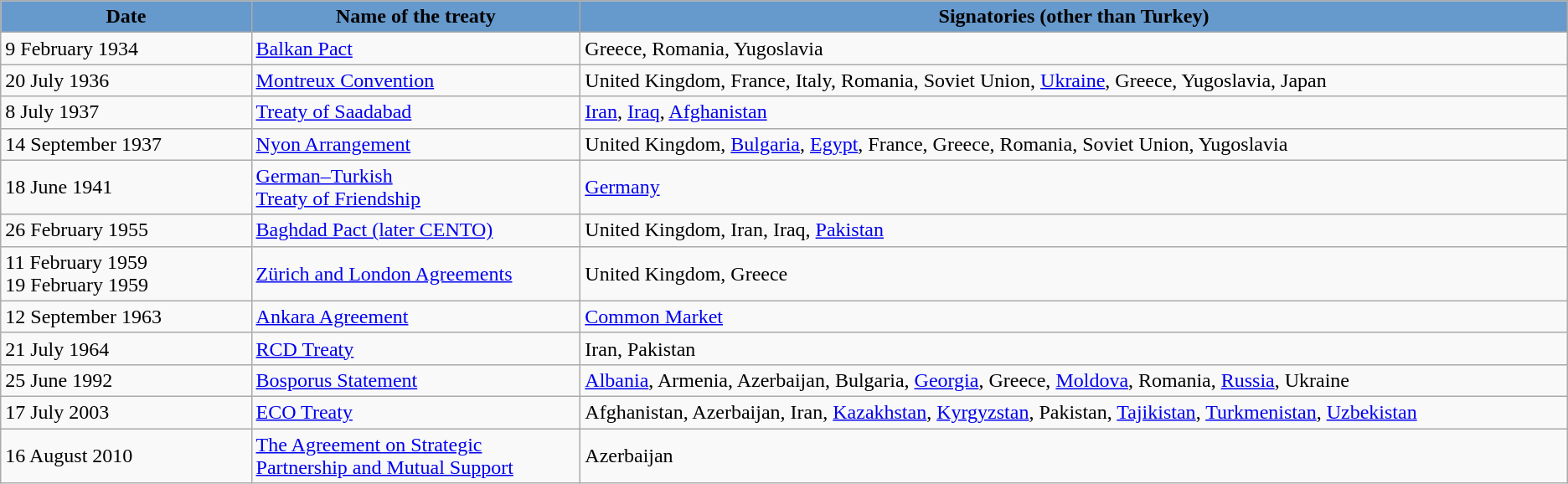<table class="wikitable sortable">
<tr>
<th style="background-color:#6699CC;width:16%">Date</th>
<th style="background-color:#6699CC;width:21%">Name of the treaty</th>
<th style="background-color:#6699CC;">Signatories (other than Turkey)</th>
</tr>
<tr>
<td>9 February 1934</td>
<td><a href='#'>Balkan Pact</a></td>
<td>Greece, Romania, Yugoslavia</td>
</tr>
<tr>
<td>20 July 1936</td>
<td><a href='#'>Montreux Convention</a></td>
<td>United Kingdom, France, Italy, Romania, Soviet Union, <a href='#'>Ukraine</a>, Greece, Yugoslavia, Japan</td>
</tr>
<tr>
<td>8 July 1937</td>
<td><a href='#'>Treaty of Saadabad</a></td>
<td><a href='#'>Iran</a>, <a href='#'>Iraq</a>, <a href='#'>Afghanistan</a></td>
</tr>
<tr>
<td>14 September 1937</td>
<td><a href='#'>Nyon Arrangement</a></td>
<td>United Kingdom, <a href='#'>Bulgaria</a>, <a href='#'>Egypt</a>, France, Greece, Romania, Soviet Union, Yugoslavia</td>
</tr>
<tr>
<td>18 June 1941</td>
<td><a href='#'>German–Turkish <br>Treaty of Friendship</a></td>
<td><a href='#'>Germany</a></td>
</tr>
<tr>
<td>26 February 1955</td>
<td><a href='#'>Baghdad Pact (later CENTO)</a></td>
<td>United Kingdom, Iran, Iraq, <a href='#'>Pakistan</a></td>
</tr>
<tr>
<td>11 February 1959<br>19 February 1959</td>
<td><a href='#'>Zürich and London Agreements</a></td>
<td>United Kingdom, Greece</td>
</tr>
<tr>
<td>12 September 1963</td>
<td><a href='#'>Ankara Agreement</a></td>
<td><a href='#'>Common Market</a></td>
</tr>
<tr>
<td>21 July 1964</td>
<td><a href='#'>RCD Treaty</a></td>
<td>Iran, Pakistan</td>
</tr>
<tr>
<td>25 June 1992</td>
<td><a href='#'>Bosporus Statement</a></td>
<td><a href='#'>Albania</a>, Armenia, Azerbaijan, Bulgaria, <a href='#'>Georgia</a>, Greece, <a href='#'>Moldova</a>, Romania, <a href='#'>Russia</a>, Ukraine</td>
</tr>
<tr>
<td>17 July 2003</td>
<td><a href='#'>ECO Treaty</a></td>
<td>Afghanistan, Azerbaijan, Iran, <a href='#'>Kazakhstan</a>, <a href='#'>Kyrgyzstan</a>, Pakistan, <a href='#'>Tajikistan</a>, <a href='#'>Turkmenistan</a>, <a href='#'>Uzbekistan</a></td>
</tr>
<tr>
<td>16 August 2010</td>
<td><a href='#'>The Agreement on Strategic Partnership and Mutual Support</a></td>
<td>Azerbaijan</td>
</tr>
</table>
